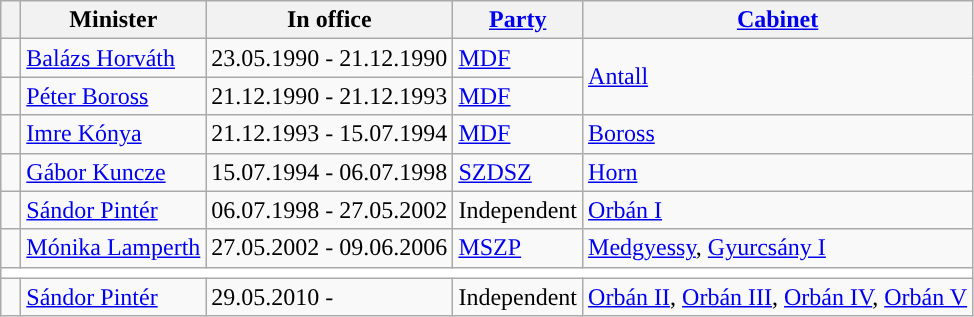<table class="wikitable">
<tr>
<th class="unsortable" width=6px></th>
<th>Minister</th>
<th>In office</th>
<th><a href='#'>Party</a></th>
<th><a href='#'>Cabinet</a></th>
</tr>
<tr>
<td ! style="background:"></td>
<td><a href='#'>Balázs Horváth</a></td>
<td>23.05.1990 - 21.12.1990</td>
<td><a href='#'>MDF</a></td>
<td rowspan="2"><a href='#'>Antall</a></td>
</tr>
<tr>
<td ! style="background:"></td>
<td><a href='#'>Péter Boross</a></td>
<td>21.12.1990 - 21.12.1993</td>
<td><a href='#'>MDF</a></td>
</tr>
<tr>
<td ! style="background:"></td>
<td><a href='#'>Imre Kónya</a></td>
<td>21.12.1993 - 15.07.1994</td>
<td><a href='#'>MDF</a></td>
<td><a href='#'>Boross</a></td>
</tr>
<tr>
<td ! style="background:"></td>
<td><a href='#'>Gábor Kuncze</a></td>
<td>15.07.1994 - 06.07.1998</td>
<td><a href='#'>SZDSZ</a></td>
<td><a href='#'>Horn</a></td>
</tr>
<tr>
<td ! style="background:"></td>
<td><a href='#'>Sándor Pintér</a></td>
<td>06.07.1998 - 27.05.2002</td>
<td>Independent</td>
<td><a href='#'>Orbán I</a></td>
</tr>
<tr>
<td ! style="background:"></td>
<td><a href='#'>Mónika Lamperth</a></td>
<td>27.05.2002 - 09.06.2006</td>
<td><a href='#'>MSZP</a></td>
<td><a href='#'>Medgyessy</a>, <a href='#'>Gyurcsány I</a></td>
</tr>
<tr>
<td colspan=5 style="text-align: center;" bgcolor=white></td>
</tr>
<tr>
<td ! style="background:"></td>
<td><a href='#'>Sándor Pintér</a></td>
<td>29.05.2010 -</td>
<td>Independent</td>
<td><a href='#'>Orbán II</a>, <a href='#'>Orbán III</a>, <a href='#'>Orbán IV</a>, <a href='#'>Orbán V</a></td>
</tr>
</table>
